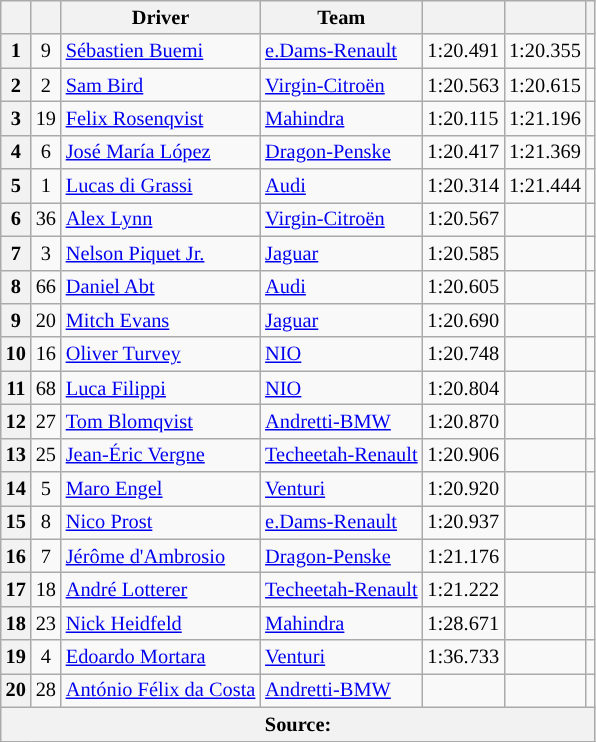<table class="wikitable sortable" style="font-size: 85%">
<tr>
<th scope="col"></th>
<th scope="col"></th>
<th scope="col">Driver</th>
<th scope="col">Team</th>
<th scope="col"></th>
<th scope="col"></th>
<th scope="col"></th>
</tr>
<tr>
<th scope="row">1</th>
<td align="center">9</td>
<td data-sort-value="BUE"> <a href='#'>Sébastien Buemi</a></td>
<td><a href='#'>e.Dams-Renault</a></td>
<td>1:20.491</td>
<td>1:20.355</td>
<td align="center"></td>
</tr>
<tr>
<th scope="row">2</th>
<td align="center">2</td>
<td data-sort-value="BIR"> <a href='#'>Sam Bird</a></td>
<td><a href='#'>Virgin-Citroën</a></td>
<td>1:20.563</td>
<td>1:20.615</td>
<td align="center"></td>
</tr>
<tr>
<th scope="row">3</th>
<td align="center">19</td>
<td data-sort-value="ROS"> <a href='#'>Felix Rosenqvist</a></td>
<td><a href='#'>Mahindra</a></td>
<td>1:20.115</td>
<td>1:21.196</td>
<td align="center"></td>
</tr>
<tr>
<th scope="row">4</th>
<td align="center">6</td>
<td data-sort-value="LOP"> <a href='#'>José María López</a></td>
<td><a href='#'>Dragon-Penske</a></td>
<td>1:20.417</td>
<td>1:21.369</td>
<td align="center"></td>
</tr>
<tr>
<th scope="row">5</th>
<td align="center">1</td>
<td data-sort-value="DIG"> <a href='#'>Lucas di Grassi</a></td>
<td><a href='#'>Audi</a></td>
<td>1:20.314</td>
<td>1:21.444</td>
<td align="center"></td>
</tr>
<tr>
<th scope="row">6</th>
<td align="center">36</td>
<td data-sort-value="LYN"> <a href='#'>Alex Lynn</a></td>
<td><a href='#'>Virgin-Citroën</a></td>
<td>1:20.567</td>
<td></td>
<td align="center"></td>
</tr>
<tr>
<th scope="row">7</th>
<td align="center">3</td>
<td data-sort-value="PIQ"> <a href='#'>Nelson Piquet Jr.</a></td>
<td><a href='#'>Jaguar</a></td>
<td>1:20.585</td>
<td></td>
<td align="center"></td>
</tr>
<tr>
<th scope="row">8</th>
<td align="center">66</td>
<td data-sort-value="ABT"> <a href='#'>Daniel Abt</a></td>
<td><a href='#'>Audi</a></td>
<td>1:20.605</td>
<td></td>
<td align="center"></td>
</tr>
<tr>
<th scope="row">9</th>
<td align="center">20</td>
<td data-sort-value="EVA"> <a href='#'>Mitch Evans</a></td>
<td><a href='#'>Jaguar</a></td>
<td>1:20.690</td>
<td></td>
<td align="center"></td>
</tr>
<tr>
<th scope="row">10</th>
<td align="center">16</td>
<td data-sort-value="TUR"> <a href='#'>Oliver Turvey</a></td>
<td><a href='#'>NIO</a></td>
<td>1:20.748</td>
<td></td>
<td align="center"></td>
</tr>
<tr>
<th scope="row">11</th>
<td align="center">68</td>
<td data-sort-value="FIL"> <a href='#'>Luca Filippi</a></td>
<td><a href='#'>NIO</a></td>
<td>1:20.804</td>
<td></td>
<td align="center"></td>
</tr>
<tr>
<th scope="row">12</th>
<td align="center">27</td>
<td data-sort-value="BLO"> <a href='#'>Tom Blomqvist</a></td>
<td><a href='#'>Andretti-BMW</a></td>
<td>1:20.870</td>
<td></td>
<td align="center"></td>
</tr>
<tr>
<th scope="row">13</th>
<td align="center">25</td>
<td data-sort-value="VER"> <a href='#'>Jean-Éric Vergne</a></td>
<td><a href='#'>Techeetah-Renault</a></td>
<td>1:20.906</td>
<td></td>
<td align="center"></td>
</tr>
<tr>
<th scope="row">14</th>
<td align="center">5</td>
<td data-sort-value="ENG"> <a href='#'>Maro Engel</a></td>
<td><a href='#'>Venturi</a></td>
<td>1:20.920</td>
<td></td>
<td align="center"></td>
</tr>
<tr>
<th scope="row">15</th>
<td align="center">8</td>
<td data-sort-value="PRO"> <a href='#'>Nico Prost</a></td>
<td><a href='#'>e.Dams-Renault</a></td>
<td>1:20.937</td>
<td></td>
<td align="center"></td>
</tr>
<tr>
<th scope="row">16</th>
<td align="center">7</td>
<td data-sort-value="DAM"> <a href='#'>Jérôme d'Ambrosio</a></td>
<td><a href='#'>Dragon-Penske</a></td>
<td>1:21.176</td>
<td></td>
<td align="center"></td>
</tr>
<tr>
<th scope="row">17</th>
<td align="center">18</td>
<td data-sort-value="LOT"> <a href='#'>André Lotterer</a></td>
<td><a href='#'>Techeetah-Renault</a></td>
<td>1:21.222</td>
<td></td>
<td align="center"></td>
</tr>
<tr>
<th scope="row">18</th>
<td align="center">23</td>
<td data-sort-value="HEI"> <a href='#'>Nick Heidfeld</a></td>
<td><a href='#'>Mahindra</a></td>
<td>1:28.671</td>
<td></td>
<td align="center"></td>
</tr>
<tr>
<th scope="row">19</th>
<td align="center">4</td>
<td data-sort-value="MOR"> <a href='#'>Edoardo Mortara</a></td>
<td><a href='#'>Venturi</a></td>
<td>1:36.733</td>
<td></td>
<td align="center"></td>
</tr>
<tr>
<th scope="row">20</th>
<td align="center">28</td>
<td data-sort-value="FDC"> <a href='#'>António Félix da Costa</a></td>
<td><a href='#'>Andretti-BMW</a></td>
<td></td>
<td></td>
<td align="center"></td>
</tr>
<tr>
<th colspan="7">Source:</th>
</tr>
<tr>
</tr>
</table>
